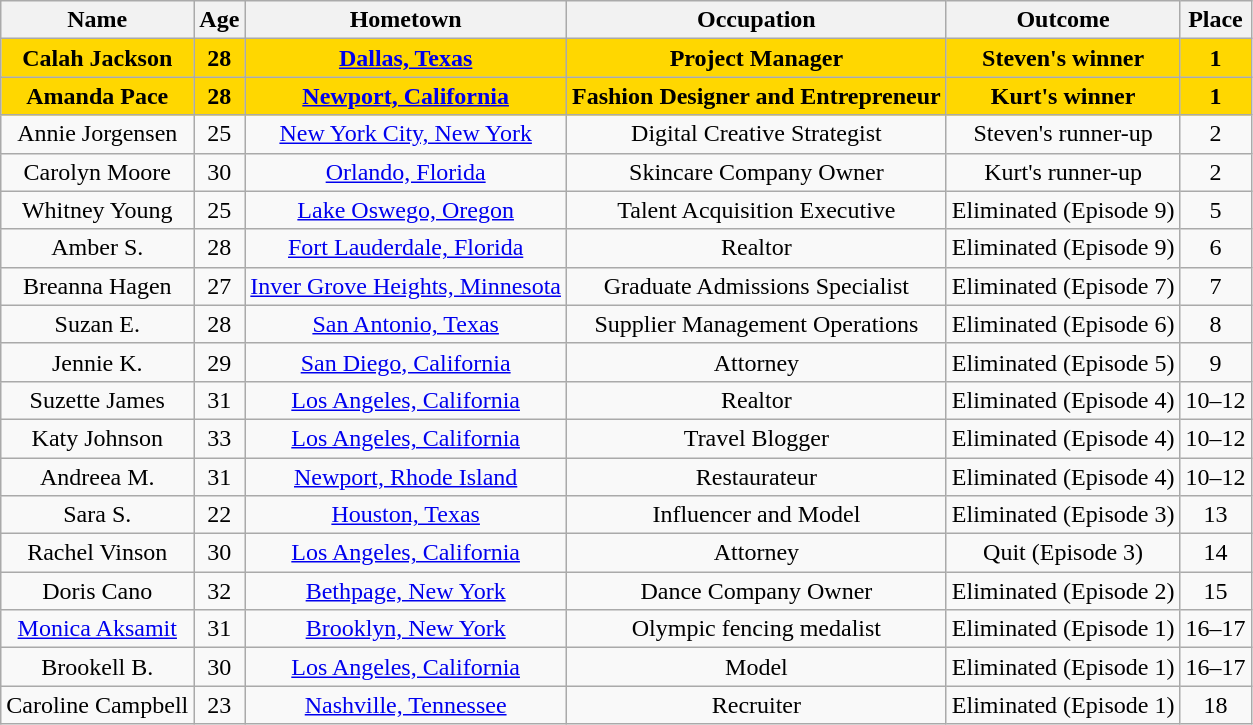<table class="wikitable sortable" style="text-align:center;">
<tr>
<th>Name</th>
<th>Age</th>
<th>Hometown</th>
<th>Occupation</th>
<th>Outcome</th>
<th>Place</th>
</tr>
<tr>
<td bgcolor="gold"><strong>Calah Jackson</strong></td>
<td bgcolor="gold"><strong>28</strong></td>
<td bgcolor="gold"><strong><a href='#'>Dallas, Texas</a></strong></td>
<td bgcolor="gold"><strong>Project Manager</strong></td>
<td bgcolor="gold"><strong>Steven's winner</strong></td>
<td bgcolor="gold"><strong>1</strong></td>
</tr>
<tr>
<td bgcolor="gold"><strong>Amanda Pace</strong></td>
<td bgcolor="gold"><strong>28</strong></td>
<td bgcolor="gold"><strong><a href='#'>Newport, California</a></strong></td>
<td bgcolor="gold"><strong>Fashion Designer and Entrepreneur</strong></td>
<td bgcolor="gold"><strong>Kurt's winner</strong></td>
<td bgcolor="gold"><strong>1</strong></td>
</tr>
<tr>
<td>Annie Jorgensen</td>
<td>25</td>
<td><a href='#'>New York City, New York</a></td>
<td>Digital Creative Strategist</td>
<td>Steven's runner-up</td>
<td>2</td>
</tr>
<tr>
<td>Carolyn Moore</td>
<td>30</td>
<td><a href='#'>Orlando, Florida</a></td>
<td>Skincare Company Owner</td>
<td>Kurt's runner-up</td>
<td>2</td>
</tr>
<tr>
<td>Whitney Young</td>
<td>25</td>
<td><a href='#'>Lake Oswego, Oregon</a></td>
<td>Talent Acquisition Executive</td>
<td>Eliminated (Episode 9)</td>
<td>5</td>
</tr>
<tr>
<td>Amber S.</td>
<td>28</td>
<td><a href='#'>Fort Lauderdale, Florida</a></td>
<td>Realtor</td>
<td>Eliminated (Episode 9)</td>
<td>6</td>
</tr>
<tr>
<td>Breanna Hagen</td>
<td>27</td>
<td><a href='#'>Inver Grove Heights, Minnesota</a></td>
<td>Graduate Admissions Specialist</td>
<td>Eliminated (Episode 7)</td>
<td>7</td>
</tr>
<tr>
<td>Suzan E.</td>
<td>28</td>
<td><a href='#'>San Antonio, Texas</a></td>
<td>Supplier Management Operations</td>
<td>Eliminated (Episode 6)</td>
<td>8</td>
</tr>
<tr>
<td>Jennie K.</td>
<td>29</td>
<td><a href='#'>San Diego, California</a></td>
<td>Attorney</td>
<td>Eliminated (Episode 5)</td>
<td>9</td>
</tr>
<tr>
<td>Suzette James</td>
<td>31</td>
<td><a href='#'>Los Angeles, California</a></td>
<td>Realtor</td>
<td>Eliminated (Episode 4)</td>
<td>10–12</td>
</tr>
<tr>
<td>Katy Johnson</td>
<td>33</td>
<td><a href='#'>Los Angeles, California</a></td>
<td>Travel Blogger</td>
<td>Eliminated (Episode 4)</td>
<td>10–12</td>
</tr>
<tr>
<td>Andreea M.</td>
<td>31</td>
<td><a href='#'>Newport, Rhode Island</a></td>
<td>Restaurateur</td>
<td>Eliminated (Episode 4)</td>
<td>10–12</td>
</tr>
<tr>
<td>Sara S.</td>
<td>22</td>
<td><a href='#'>Houston, Texas</a></td>
<td>Influencer and Model</td>
<td>Eliminated (Episode 3)</td>
<td>13</td>
</tr>
<tr>
<td>Rachel Vinson</td>
<td>30</td>
<td><a href='#'>Los Angeles, California</a></td>
<td>Attorney</td>
<td>Quit (Episode 3)</td>
<td>14</td>
</tr>
<tr>
<td>Doris Cano</td>
<td>32</td>
<td><a href='#'>Bethpage, New York</a></td>
<td>Dance Company Owner</td>
<td>Eliminated (Episode 2)</td>
<td>15</td>
</tr>
<tr>
<td><a href='#'>Monica Aksamit</a></td>
<td>31</td>
<td><a href='#'>Brooklyn, New York</a></td>
<td>Olympic fencing medalist</td>
<td>Eliminated (Episode 1)</td>
<td>16–17</td>
</tr>
<tr>
<td>Brookell B.</td>
<td>30</td>
<td><a href='#'>Los Angeles, California</a></td>
<td>Model</td>
<td>Eliminated (Episode 1)</td>
<td>16–17</td>
</tr>
<tr>
<td>Caroline Campbell</td>
<td>23</td>
<td><a href='#'>Nashville, Tennessee</a></td>
<td>Recruiter</td>
<td>Eliminated (Episode 1)</td>
<td>18</td>
</tr>
</table>
